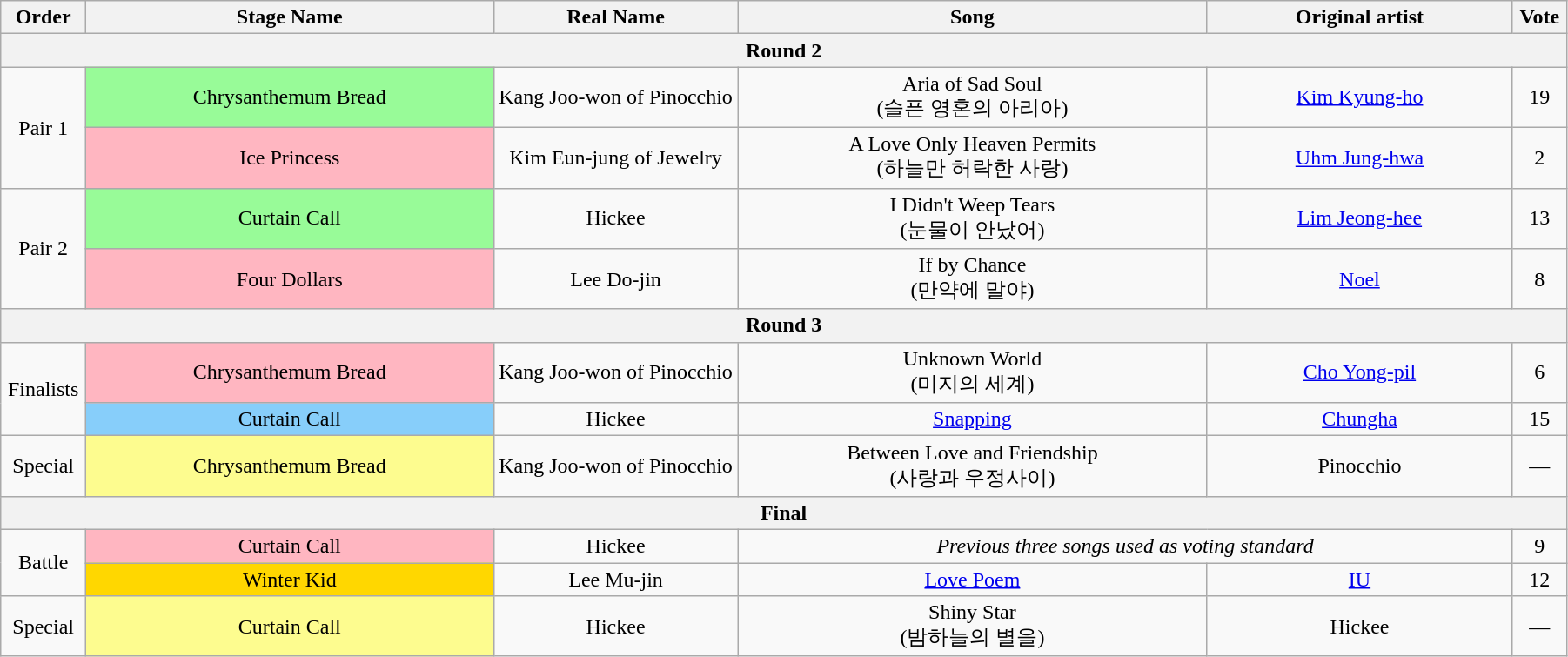<table class="wikitable" style="text-align:center; width:95%;">
<tr>
<th style="width:1%;">Order</th>
<th style="width:20%;">Stage Name</th>
<th style="width:12%;">Real Name</th>
<th style="width:23%;">Song</th>
<th style="width:15%;">Original artist</th>
<th style="width:1%;">Vote</th>
</tr>
<tr>
<th colspan=6>Round 2</th>
</tr>
<tr>
<td rowspan=2>Pair 1</td>
<td bgcolor="palegreen">Chrysanthemum Bread</td>
<td>Kang Joo-won of Pinocchio</td>
<td>Aria of Sad Soul<br>(슬픈 영혼의 아리아)</td>
<td><a href='#'>Kim Kyung-ho</a></td>
<td>19</td>
</tr>
<tr>
<td bgcolor="lightpink">Ice Princess</td>
<td>Kim Eun-jung of Jewelry</td>
<td>A Love Only Heaven Permits<br>(하늘만 허락한 사랑)</td>
<td><a href='#'>Uhm Jung-hwa</a></td>
<td>2</td>
</tr>
<tr>
<td rowspan=2>Pair 2</td>
<td bgcolor="palegreen">Curtain Call</td>
<td>Hickee</td>
<td>I Didn't Weep Tears<br>(눈물이 안났어)</td>
<td><a href='#'>Lim Jeong-hee</a></td>
<td>13</td>
</tr>
<tr>
<td bgcolor="lightpink">Four Dollars</td>
<td>Lee Do-jin</td>
<td>If by Chance<br>(만약에 말야)</td>
<td><a href='#'>Noel</a></td>
<td>8</td>
</tr>
<tr>
<th colspan=6>Round 3</th>
</tr>
<tr>
<td rowspan=2>Finalists</td>
<td bgcolor="lightpink">Chrysanthemum Bread</td>
<td>Kang Joo-won of Pinocchio</td>
<td>Unknown World<br>(미지의 세계)</td>
<td><a href='#'>Cho Yong-pil</a></td>
<td>6</td>
</tr>
<tr>
<td bgcolor="lightskyblue">Curtain Call</td>
<td>Hickee</td>
<td><a href='#'>Snapping</a></td>
<td><a href='#'>Chungha</a></td>
<td>15</td>
</tr>
<tr>
<td>Special</td>
<td bgcolor="#FDFC8F">Chrysanthemum Bread</td>
<td>Kang Joo-won of Pinocchio</td>
<td>Between Love and Friendship<br>(사랑과 우정사이)</td>
<td>Pinocchio</td>
<td>—</td>
</tr>
<tr>
<th colspan=6>Final</th>
</tr>
<tr>
<td rowspan=2>Battle</td>
<td bgcolor="lightpink">Curtain Call</td>
<td>Hickee</td>
<td colspan=2><em>Previous three songs used as voting standard</em></td>
<td>9</td>
</tr>
<tr>
<td bgcolor="gold">Winter Kid</td>
<td>Lee Mu-jin</td>
<td><a href='#'>Love Poem</a></td>
<td><a href='#'>IU</a></td>
<td>12</td>
</tr>
<tr>
<td>Special</td>
<td bgcolor="#FDFC8F">Curtain Call</td>
<td>Hickee</td>
<td>Shiny Star<br>(밤하늘의 별을)</td>
<td>Hickee</td>
<td>—</td>
</tr>
</table>
